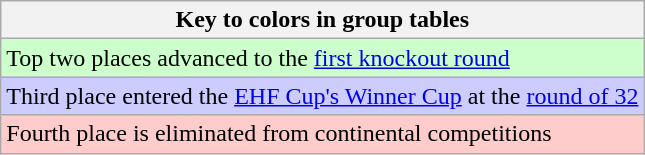<table class="wikitable">
<tr>
<th>Key to colors in group tables</th>
</tr>
<tr bgcolor=#ccffcc>
<td>Top two places advanced to the <a href='#'>first knockout round</a></td>
</tr>
<tr bgcolor=#ccccff>
<td>Third place entered the <a href='#'>EHF Cup's Winner Cup</a> at the <a href='#'>round of 32</a></td>
</tr>
<tr bgcolor=#ffcccc>
<td>Fourth place is eliminated from continental competitions</td>
</tr>
</table>
